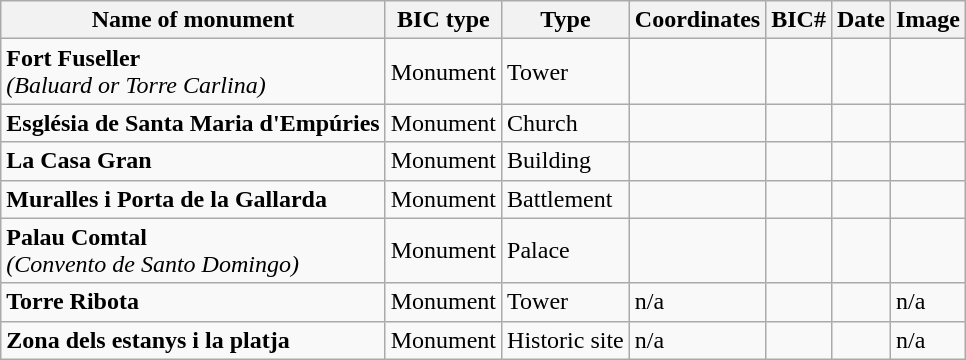<table class="wikitable">
<tr>
<th>Name of monument</th>
<th>BIC type</th>
<th>Type</th>
<th>Coordinates</th>
<th>BIC#</th>
<th>Date</th>
<th>Image</th>
</tr>
<tr>
<td><strong>Fort Fuseller</strong><br><em>(Baluard or Torre Carlina)</em></td>
<td>Monument</td>
<td>Tower</td>
<td></td>
<td></td>
<td></td>
<td></td>
</tr>
<tr>
<td><strong>Església de Santa Maria d'Empúries</strong></td>
<td>Monument</td>
<td>Church</td>
<td></td>
<td></td>
<td></td>
<td></td>
</tr>
<tr>
<td><strong>La Casa Gran</strong></td>
<td>Monument</td>
<td>Building</td>
<td></td>
<td></td>
<td></td>
<td></td>
</tr>
<tr>
<td><strong>Muralles i Porta de la Gallarda</strong></td>
<td>Monument</td>
<td>Battlement</td>
<td></td>
<td></td>
<td></td>
<td></td>
</tr>
<tr>
<td><strong>Palau Comtal</strong><br><em>(Convento de Santo Domingo)</em></td>
<td>Monument</td>
<td>Palace</td>
<td></td>
<td></td>
<td></td>
<td></td>
</tr>
<tr>
<td><strong>Torre Ribota</strong></td>
<td>Monument</td>
<td>Tower</td>
<td>n/a</td>
<td></td>
<td></td>
<td>n/a</td>
</tr>
<tr>
<td><strong>Zona dels estanys i la platja</strong></td>
<td>Monument</td>
<td>Historic site</td>
<td>n/a</td>
<td></td>
<td></td>
<td>n/a</td>
</tr>
</table>
